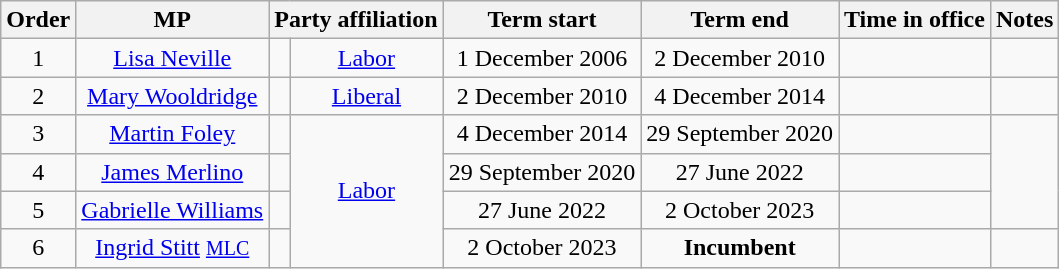<table class="wikitable" style="text-align:center">
<tr>
<th>Order</th>
<th>MP</th>
<th colspan="2">Party affiliation</th>
<th>Term start</th>
<th>Term end</th>
<th>Time in office</th>
<th>Notes</th>
</tr>
<tr>
<td>1</td>
<td><a href='#'>Lisa Neville</a> </td>
<td></td>
<td><a href='#'>Labor</a></td>
<td>1 December 2006</td>
<td>2 December 2010</td>
<td></td>
<td></td>
</tr>
<tr>
<td>2</td>
<td><a href='#'>Mary Wooldridge</a> </td>
<td></td>
<td><a href='#'>Liberal</a></td>
<td>2 December 2010</td>
<td>4 December 2014</td>
<td></td>
<td></td>
</tr>
<tr>
<td>3</td>
<td><a href='#'>Martin Foley</a> </td>
<td></td>
<td rowspan="4"><a href='#'>Labor</a></td>
<td>4 December 2014</td>
<td>29 September 2020</td>
<td></td>
<td rowspan="3"></td>
</tr>
<tr>
<td>4</td>
<td><a href='#'>James Merlino</a> </td>
<td></td>
<td>29 September 2020</td>
<td>27 June 2022</td>
<td></td>
</tr>
<tr>
<td>5</td>
<td><a href='#'>Gabrielle Williams</a> </td>
<td></td>
<td>27 June 2022</td>
<td>2 October 2023</td>
<td></td>
</tr>
<tr>
<td>6</td>
<td><a href='#'>Ingrid Stitt</a> <a href='#'><small>MLC</small></a></td>
<td></td>
<td>2 October 2023</td>
<td><strong>Incumbent</strong></td>
<td></td>
<td></td>
</tr>
</table>
